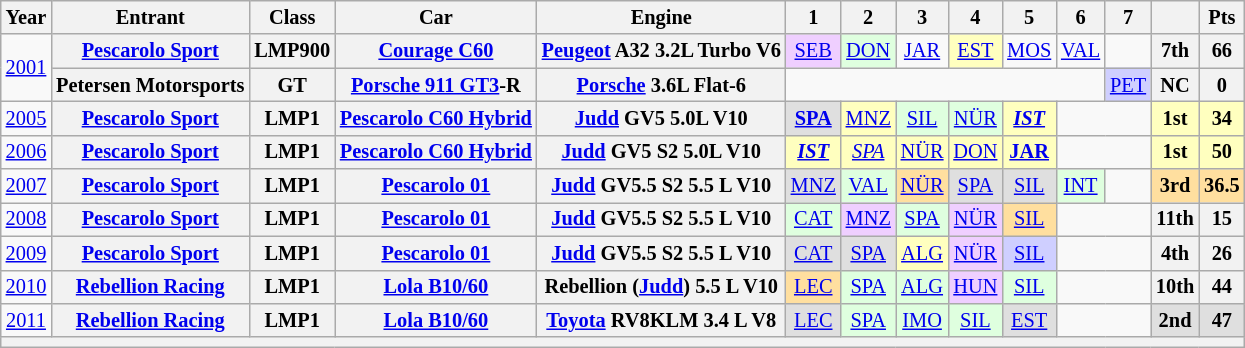<table class="wikitable" style="text-align:center; font-size:85%">
<tr>
<th>Year</th>
<th>Entrant</th>
<th>Class</th>
<th>Car</th>
<th>Engine</th>
<th>1</th>
<th>2</th>
<th>3</th>
<th>4</th>
<th>5</th>
<th>6</th>
<th>7</th>
<th></th>
<th>Pts</th>
</tr>
<tr>
<td rowspan=2><a href='#'>2001</a></td>
<th nowrap><a href='#'>Pescarolo Sport</a></th>
<th>LMP900</th>
<th nowrap><a href='#'>Courage C60</a></th>
<th nowrap><a href='#'>Peugeot</a> A32 3.2L Turbo V6</th>
<td style="background:#EFCFFF;"><a href='#'>SEB</a><br></td>
<td style="background:#DFFFDF;"><a href='#'>DON</a><br></td>
<td><a href='#'>JAR</a></td>
<td style="background:#FFFFBF;"><a href='#'>EST</a><br></td>
<td><a href='#'>MOS</a></td>
<td><a href='#'>VAL</a></td>
<td></td>
<th>7th</th>
<th>66</th>
</tr>
<tr>
<th nowrap>Petersen Motorsports</th>
<th>GT</th>
<th nowrap><a href='#'>Porsche 911 GT3</a>-R</th>
<th nowrap><a href='#'>Porsche</a> 3.6L Flat-6</th>
<td colspan=6></td>
<td style="background:#CFCFFF;"><a href='#'>PET</a><br></td>
<th>NC</th>
<th>0</th>
</tr>
<tr>
<td><a href='#'>2005</a></td>
<th nowrap><a href='#'>Pescarolo Sport</a></th>
<th>LMP1</th>
<th nowrap><a href='#'>Pescarolo C60 Hybrid</a></th>
<th nowrap><a href='#'>Judd</a> GV5 5.0L V10</th>
<td style="background:#DFDFDF;"><strong><a href='#'>SPA</a></strong><br></td>
<td style="background:#FFFFBF;"><a href='#'>MNZ</a><br></td>
<td style="background:#DFFFDF;"><a href='#'>SIL</a><br></td>
<td style="background:#DFFFDF;"><a href='#'>NÜR</a><br></td>
<td style="background:#FFFFBF;"><strong><em><a href='#'>IST</a></em></strong><br></td>
<td colspan=2></td>
<th style="background:#FFFFBF;">1st</th>
<th style="background:#FFFFBF;">34</th>
</tr>
<tr>
<td><a href='#'>2006</a></td>
<th nowrap><a href='#'>Pescarolo Sport</a></th>
<th>LMP1</th>
<th nowrap><a href='#'>Pescarolo C60 Hybrid</a></th>
<th nowrap><a href='#'>Judd</a> GV5 S2 5.0L V10</th>
<td style="background:#FFFFBF;"><strong><em><a href='#'>IST</a></em></strong><br></td>
<td style="background:#FFFFBF;"><em><a href='#'>SPA</a></em><br></td>
<td style="background:#FFFFBF;"><a href='#'>NÜR</a><br></td>
<td style="background:#FFFFBF;"><a href='#'>DON</a><br></td>
<td style="background:#FFFFBF;"><strong><a href='#'>JAR</a></strong><br></td>
<td colspan=2></td>
<th style="background:#FFFFBF;">1st</th>
<th style="background:#FFFFBF;">50</th>
</tr>
<tr>
<td><a href='#'>2007</a></td>
<th nowrap><a href='#'>Pescarolo Sport</a></th>
<th>LMP1</th>
<th nowrap><a href='#'>Pescarolo 01</a></th>
<th nowrap><a href='#'>Judd</a> GV5.5 S2 5.5 L V10</th>
<td style="background:#DFDFDF;"><a href='#'>MNZ</a><br></td>
<td style="background:#DFFFDF;"><a href='#'>VAL</a><br></td>
<td style="background:#ffdf9f;"><a href='#'>NÜR</a><br></td>
<td style="background:#DFDFDF;"><a href='#'>SPA</a><br></td>
<td style="background:#DFDFDF;"><a href='#'>SIL</a><br></td>
<td style="background:#DFFFDF;"><a href='#'>INT</a><br></td>
<td></td>
<th style="background:#ffdf9f;">3rd</th>
<th style="background:#ffdf9f;">36.5</th>
</tr>
<tr>
<td><a href='#'>2008</a></td>
<th nowrap><a href='#'>Pescarolo Sport</a></th>
<th>LMP1</th>
<th nowrap><a href='#'>Pescarolo 01</a></th>
<th nowrap><a href='#'>Judd</a> GV5.5 S2 5.5 L V10</th>
<td style="background:#DFFFDF;"><a href='#'>CAT</a><br></td>
<td style="background:#EFCFFF;"><a href='#'>MNZ</a><br></td>
<td style="background:#DFFFDF;"><a href='#'>SPA</a><br></td>
<td style="background:#EFCFFF;"><a href='#'>NÜR</a><br></td>
<td style="background:#ffdf9f;"><a href='#'>SIL</a><br></td>
<td colspan=2></td>
<th>11th</th>
<th>15</th>
</tr>
<tr>
<td><a href='#'>2009</a></td>
<th nowrap><a href='#'>Pescarolo Sport</a></th>
<th>LMP1</th>
<th nowrap><a href='#'>Pescarolo 01</a></th>
<th nowrap><a href='#'>Judd</a> GV5.5 S2 5.5 L V10</th>
<td style="background:#DFDFDF;"><a href='#'>CAT</a><br></td>
<td style="background:#DFDFDF;"><a href='#'>SPA</a><br></td>
<td style="background:#FFFFBF;"><a href='#'>ALG</a><br></td>
<td style="background:#EFCFFF;"><a href='#'>NÜR</a><br></td>
<td style="background:#CFCFFF;"><a href='#'>SIL</a><br></td>
<td colspan=2></td>
<th>4th</th>
<th>26</th>
</tr>
<tr>
<td><a href='#'>2010</a></td>
<th nowrap><a href='#'>Rebellion Racing</a></th>
<th>LMP1</th>
<th nowrap><a href='#'>Lola B10/60</a></th>
<th nowrap>Rebellion (<a href='#'>Judd</a>) 5.5 L V10</th>
<td style="background:#ffdf9f;"><a href='#'>LEC</a><br></td>
<td style="background:#DFFFDF;"><a href='#'>SPA</a><br></td>
<td style="background:#DFFFDF;"><a href='#'>ALG</a><br></td>
<td style="background:#EFCFFF;"><a href='#'>HUN</a><br></td>
<td style="background:#DFFFDF;"><a href='#'>SIL</a><br></td>
<td colspan=2></td>
<th>10th</th>
<th>44</th>
</tr>
<tr>
<td><a href='#'>2011</a></td>
<th nowrap><a href='#'>Rebellion Racing</a></th>
<th>LMP1</th>
<th nowrap><a href='#'>Lola B10/60</a></th>
<th nowrap><a href='#'>Toyota</a> RV8KLM 3.4 L V8</th>
<td style="background:#DFDFDF;"><a href='#'>LEC</a><br></td>
<td style="background:#DFFFDF;"><a href='#'>SPA</a><br></td>
<td style="background:#DFFFDF;"><a href='#'>IMO</a><br></td>
<td style="background:#DFFFDF;"><a href='#'>SIL</a><br></td>
<td style="background:#DFDFDF;"><a href='#'>EST</a><br></td>
<td colspan=2></td>
<th style="background:#DFDFDF;">2nd</th>
<th style="background:#DFDFDF;">47</th>
</tr>
<tr>
<th colspan="14"></th>
</tr>
</table>
